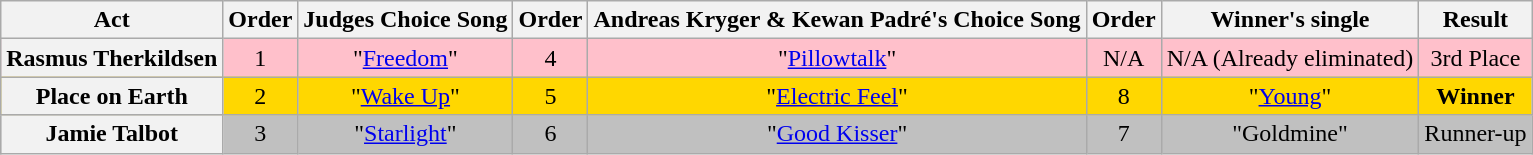<table class="wikitable plainrowheaders" style="text-align:center;">
<tr>
<th>Act</th>
<th>Order</th>
<th>Judges Choice Song</th>
<th>Order</th>
<th>Andreas Kryger & Kewan Padré's Choice Song</th>
<th>Order</th>
<th>Winner's single</th>
<th>Result</th>
</tr>
<tr bgcolor="pink">
<th scope="row">Rasmus Therkildsen</th>
<td>1</td>
<td>"<a href='#'>Freedom</a>"</td>
<td>4</td>
<td>"<a href='#'>Pillowtalk</a>"</td>
<td>N/A</td>
<td>N/A (Already eliminated)</td>
<td>3rd Place</td>
</tr>
<tr bgcolor="gold">
<th scope="row">Place on Earth</th>
<td>2</td>
<td>"<a href='#'>Wake Up</a>"</td>
<td>5</td>
<td>"<a href='#'>Electric Feel</a>"</td>
<td>8</td>
<td>"<a href='#'>Young</a>"</td>
<td><strong>Winner</strong></td>
</tr>
<tr bgcolor="silver">
<th scope="row">Jamie Talbot</th>
<td>3</td>
<td>"<a href='#'>Starlight</a>"</td>
<td>6</td>
<td>"<a href='#'>Good Kisser</a>"</td>
<td>7</td>
<td>"Goldmine"</td>
<td>Runner-up</td>
</tr>
</table>
